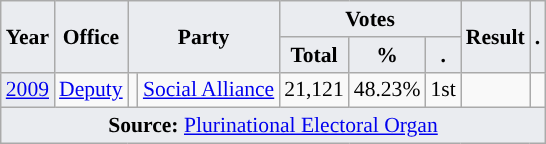<table class="wikitable" style="font-size:90%; text-align:center;">
<tr>
<th style="background-color:#EAECF0;" rowspan=2>Year</th>
<th style="background-color:#EAECF0;" rowspan=2>Office</th>
<th style="background-color:#EAECF0;" colspan=2 rowspan=2>Party</th>
<th style="background-color:#EAECF0;" colspan=3>Votes</th>
<th style="background-color:#EAECF0;" rowspan=2>Result</th>
<th style="background-color:#EAECF0;" rowspan=2>.</th>
</tr>
<tr>
<th style="background-color:#EAECF0;">Total</th>
<th style="background-color:#EAECF0;">%</th>
<th style="background-color:#EAECF0;">.</th>
</tr>
<tr>
<td style="background-color:#EAECF0;"><a href='#'>2009</a></td>
<td><a href='#'>Deputy</a></td>
<td style="background-color:"></td>
<td><a href='#'>Social Alliance</a></td>
<td>21,121</td>
<td>48.23%</td>
<td>1st</td>
<td></td>
<td></td>
</tr>
<tr>
<td style="background-color:#EAECF0;" colspan=9><strong>Source:</strong> <a href='#'>Plurinational Electoral Organ</a>  </td>
</tr>
</table>
